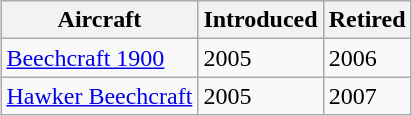<table class="wikitable sortable" style="border-collapse:collapse;  margin: 1em auto;">
<tr>
<th>Aircraft</th>
<th>Introduced</th>
<th>Retired</th>
</tr>
<tr>
<td><a href='#'>Beechcraft 1900</a></td>
<td>2005</td>
<td>2006</td>
</tr>
<tr>
<td><a href='#'>Hawker Beechcraft</a></td>
<td>2005</td>
<td>2007</td>
</tr>
</table>
